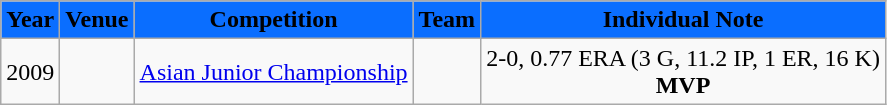<table class="wikitable">
<tr>
<th style="background:#0A6EFF"><span>Year</span></th>
<th style="background:#0A6EFF"><span>Venue</span></th>
<th style="background:#0A6EFF"><span>Competition</span></th>
<th style="background:#0A6EFF"><span>Team</span></th>
<th style="background:#0A6EFF"><span>Individual Note</span></th>
</tr>
<tr>
<td>2009</td>
<td></td>
<td><a href='#'>Asian Junior Championship</a></td>
<td style="text-align:center"></td>
<td style="text-align:center">2-0, 0.77 ERA (3 G, 11.2 IP, 1 ER, 16 K)<br><strong>MVP</strong><br></td>
</tr>
</table>
